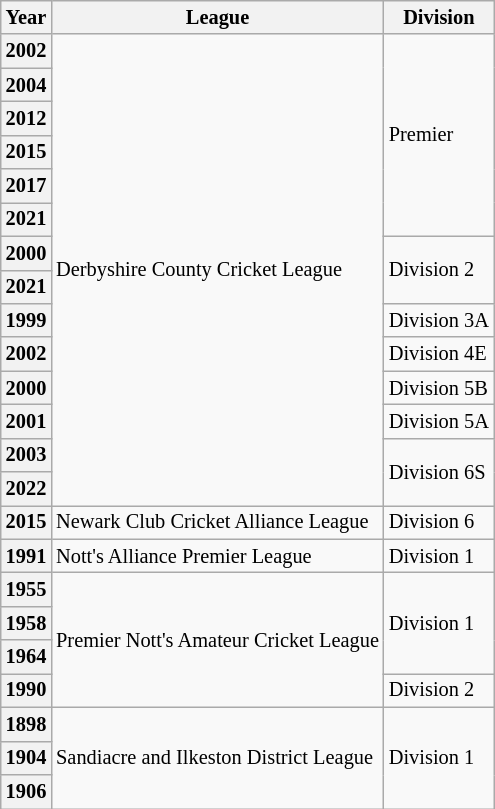<table class="wikitable sortable" style="font-size:85%">
<tr>
<th scope="col">Year</th>
<th scope="col">League</th>
<th scope="col">Division</th>
</tr>
<tr>
<th scope="row">2002</th>
<td rowspan=14>Derbyshire County Cricket League</td>
<td rowspan=6>Premier</td>
</tr>
<tr>
<th scope="row">2004</th>
</tr>
<tr>
<th scope="row">2012</th>
</tr>
<tr>
<th scope="row">2015</th>
</tr>
<tr>
<th scope="row">2017</th>
</tr>
<tr>
<th scope="row">2021</th>
</tr>
<tr>
<th scope="row">2000</th>
<td rowspan=2>Division 2</td>
</tr>
<tr>
<th scope="row">2021</th>
</tr>
<tr>
<th scope="row">1999</th>
<td>Division 3A</td>
</tr>
<tr>
<th scope="row">2002</th>
<td>Division 4E</td>
</tr>
<tr>
<th scope="row">2000</th>
<td>Division 5B</td>
</tr>
<tr>
<th scope="row">2001</th>
<td>Division 5A</td>
</tr>
<tr>
<th scope="row">2003</th>
<td rowspan=2>Division 6S</td>
</tr>
<tr>
<th scope="row">2022</th>
</tr>
<tr>
<th scope="row">2015</th>
<td>Newark Club Cricket Alliance League</td>
<td>Division 6</td>
</tr>
<tr>
<th scope="row">1991</th>
<td>Nott's Alliance Premier League</td>
<td>Division 1</td>
</tr>
<tr>
<th scope="row">1955</th>
<td rowspan=4>Premier Nott's Amateur Cricket League</td>
<td rowspan=3>Division 1</td>
</tr>
<tr>
<th scope="row">1958</th>
</tr>
<tr>
<th scope="row">1964</th>
</tr>
<tr>
<th scope="row">1990</th>
<td>Division 2</td>
</tr>
<tr>
<th scope="row">1898</th>
<td rowspan=3>Sandiacre and Ilkeston District League</td>
<td rowspan=3>Division 1</td>
</tr>
<tr>
<th scope="row">1904</th>
</tr>
<tr>
<th scope="row">1906</th>
</tr>
<tr class="sortbottom" style="display:none;">
<td colspan=3></td>
</tr>
</table>
